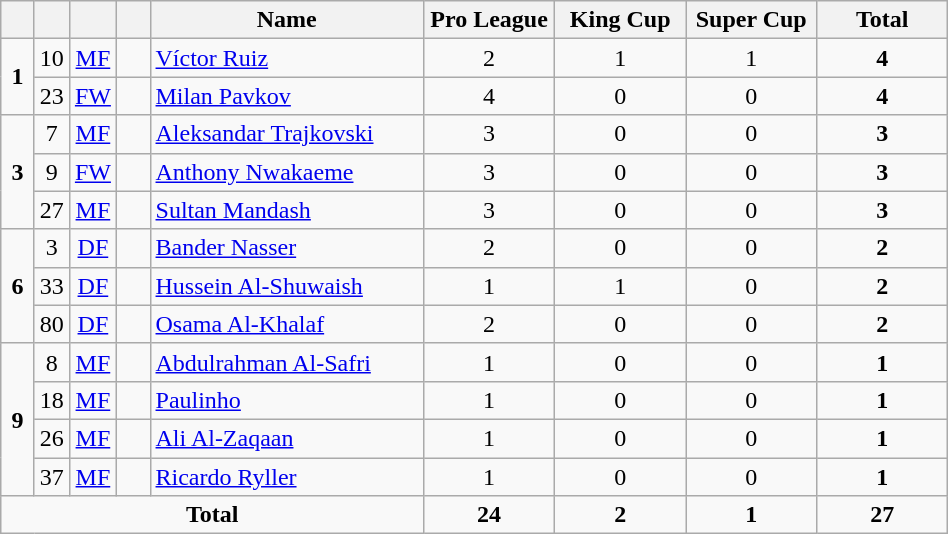<table class="wikitable" style="text-align:center">
<tr>
<th width=15></th>
<th width=15></th>
<th width=15></th>
<th width=15></th>
<th width=175>Name</th>
<th width=80>Pro League</th>
<th width=80>King Cup</th>
<th width=80>Super Cup</th>
<th width=80>Total</th>
</tr>
<tr>
<td rowspan=2><strong>1</strong></td>
<td>10</td>
<td><a href='#'>MF</a></td>
<td></td>
<td align=left><a href='#'>Víctor Ruiz</a></td>
<td>2</td>
<td>1</td>
<td>1</td>
<td><strong>4</strong></td>
</tr>
<tr>
<td>23</td>
<td><a href='#'>FW</a></td>
<td></td>
<td align=left><a href='#'>Milan Pavkov</a></td>
<td>4</td>
<td>0</td>
<td>0</td>
<td><strong>4</strong></td>
</tr>
<tr>
<td rowspan=3><strong>3</strong></td>
<td>7</td>
<td><a href='#'>MF</a></td>
<td></td>
<td align=left><a href='#'>Aleksandar Trajkovski</a></td>
<td>3</td>
<td>0</td>
<td>0</td>
<td><strong>3</strong></td>
</tr>
<tr>
<td>9</td>
<td><a href='#'>FW</a></td>
<td></td>
<td align=left><a href='#'>Anthony Nwakaeme</a></td>
<td>3</td>
<td>0</td>
<td>0</td>
<td><strong>3</strong></td>
</tr>
<tr>
<td>27</td>
<td><a href='#'>MF</a></td>
<td></td>
<td align=left><a href='#'>Sultan Mandash</a></td>
<td>3</td>
<td>0</td>
<td>0</td>
<td><strong>3</strong></td>
</tr>
<tr>
<td rowspan=3><strong>6</strong></td>
<td>3</td>
<td><a href='#'>DF</a></td>
<td></td>
<td align=left><a href='#'>Bander Nasser</a></td>
<td>2</td>
<td>0</td>
<td>0</td>
<td><strong>2</strong></td>
</tr>
<tr>
<td>33</td>
<td><a href='#'>DF</a></td>
<td></td>
<td align=left><a href='#'>Hussein Al-Shuwaish</a></td>
<td>1</td>
<td>1</td>
<td>0</td>
<td><strong>2</strong></td>
</tr>
<tr>
<td>80</td>
<td><a href='#'>DF</a></td>
<td></td>
<td align=left><a href='#'>Osama Al-Khalaf</a></td>
<td>2</td>
<td>0</td>
<td>0</td>
<td><strong>2</strong></td>
</tr>
<tr>
<td rowspan=4><strong>9</strong></td>
<td>8</td>
<td><a href='#'>MF</a></td>
<td></td>
<td align=left><a href='#'>Abdulrahman Al-Safri</a></td>
<td>1</td>
<td>0</td>
<td>0</td>
<td><strong>1</strong></td>
</tr>
<tr>
<td>18</td>
<td><a href='#'>MF</a></td>
<td></td>
<td align=left><a href='#'>Paulinho</a></td>
<td>1</td>
<td>0</td>
<td>0</td>
<td><strong>1</strong></td>
</tr>
<tr>
<td>26</td>
<td><a href='#'>MF</a></td>
<td></td>
<td align=left><a href='#'>Ali Al-Zaqaan</a></td>
<td>1</td>
<td>0</td>
<td>0</td>
<td><strong>1</strong></td>
</tr>
<tr>
<td>37</td>
<td><a href='#'>MF</a></td>
<td></td>
<td align=left><a href='#'>Ricardo Ryller</a></td>
<td>1</td>
<td>0</td>
<td>0</td>
<td><strong>1</strong></td>
</tr>
<tr>
<td colspan=5><strong>Total</strong></td>
<td><strong>24</strong></td>
<td><strong>2</strong></td>
<td><strong>1</strong></td>
<td><strong>27</strong></td>
</tr>
</table>
